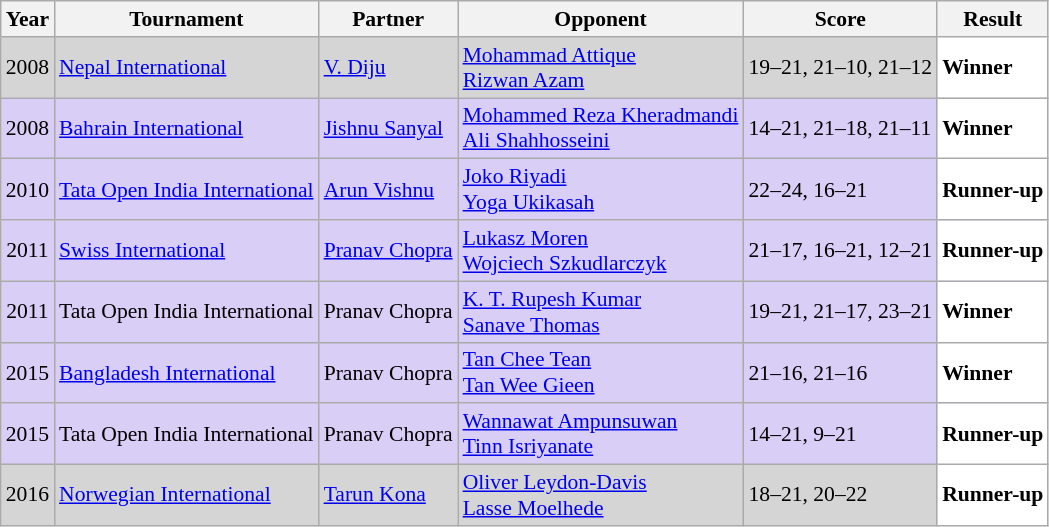<table class="sortable wikitable" style="font-size: 90%;">
<tr>
<th>Year</th>
<th>Tournament</th>
<th>Partner</th>
<th>Opponent</th>
<th>Score</th>
<th>Result</th>
</tr>
<tr style="background:#D5D5D5">
<td align="center">2008</td>
<td align="left"><a href='#'>Nepal International</a></td>
<td align="left"> <a href='#'>V. Diju</a></td>
<td align="left"> <a href='#'>Mohammad Attique</a> <br>  <a href='#'>Rizwan Azam</a></td>
<td align="left">19–21, 21–10, 21–12</td>
<td style="text-align:left; background:white"> <strong>Winner</strong></td>
</tr>
<tr style="background:#D8CEF6">
<td align="center">2008</td>
<td align="left"><a href='#'>Bahrain International</a></td>
<td align="left"> <a href='#'>Jishnu Sanyal</a></td>
<td align="left"> <a href='#'>Mohammed Reza Kheradmandi</a> <br>  <a href='#'>Ali Shahhosseini</a></td>
<td align="left">14–21, 21–18, 21–11</td>
<td style="text-align:left; background:white"> <strong>Winner</strong></td>
</tr>
<tr style="background:#D8CEF6">
<td align="center">2010</td>
<td align="left"><a href='#'>Tata Open India International</a></td>
<td align="left"> <a href='#'>Arun Vishnu</a></td>
<td align="left"> <a href='#'>Joko Riyadi</a> <br>  <a href='#'>Yoga Ukikasah</a></td>
<td align="left">22–24, 16–21</td>
<td style="text-align:left; background:white"> <strong>Runner-up</strong></td>
</tr>
<tr style="background:#D8CEF6">
<td align="center">2011</td>
<td align="left"><a href='#'>Swiss International</a></td>
<td align="left"> <a href='#'>Pranav Chopra</a></td>
<td align="left"> <a href='#'>Lukasz Moren</a> <br>  <a href='#'>Wojciech Szkudlarczyk</a></td>
<td align="left">21–17, 16–21, 12–21</td>
<td style="text-align:left; background:white"> <strong>Runner-up</strong></td>
</tr>
<tr style="background:#D8CEF6">
<td align="center">2011</td>
<td align="left">Tata Open India International</td>
<td align="left"> Pranav Chopra</td>
<td align="left"> <a href='#'>K. T. Rupesh Kumar</a> <br>  <a href='#'>Sanave Thomas</a></td>
<td align="left">19–21, 21–17, 23–21</td>
<td style="text-align:left; background:white"> <strong>Winner</strong></td>
</tr>
<tr style="background:#D8CEF6">
<td align="center">2015</td>
<td align="left"><a href='#'>Bangladesh International</a></td>
<td align="left"> Pranav Chopra</td>
<td align="left"> <a href='#'>Tan Chee Tean</a> <br>  <a href='#'>Tan Wee Gieen</a></td>
<td align="left">21–16, 21–16</td>
<td style="text-align:left; background:white"> <strong>Winner</strong></td>
</tr>
<tr style="background:#D8CEF6">
<td align="center">2015</td>
<td align="left">Tata Open India International</td>
<td align="left"> Pranav Chopra</td>
<td align="left"> <a href='#'>Wannawat Ampunsuwan</a> <br>  <a href='#'>Tinn Isriyanate</a></td>
<td align="left">14–21, 9–21</td>
<td style="text-align:left; background:white"> <strong>Runner-up</strong></td>
</tr>
<tr style="background:#D5D5D5">
<td align="center">2016</td>
<td align="left"><a href='#'>Norwegian International</a></td>
<td align="left"> <a href='#'>Tarun Kona</a></td>
<td align="left"> <a href='#'>Oliver Leydon-Davis</a> <br>  <a href='#'>Lasse Moelhede</a></td>
<td align="left">18–21, 20–22</td>
<td style="text-align:left; background:white"> <strong>Runner-up</strong></td>
</tr>
</table>
